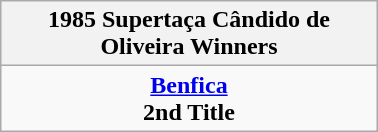<table class="wikitable" style="text-align: center; margin: 0 auto; width: 20%">
<tr>
<th>1985 Supertaça Cândido de Oliveira Winners</th>
</tr>
<tr>
<td><strong><a href='#'>Benfica</a></strong><br><strong>2nd Title</strong></td>
</tr>
</table>
